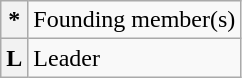<table class="wikitable">
<tr>
<th>*</th>
<td>Founding member(s)</td>
</tr>
<tr>
<th>L</th>
<td>Leader</td>
</tr>
</table>
